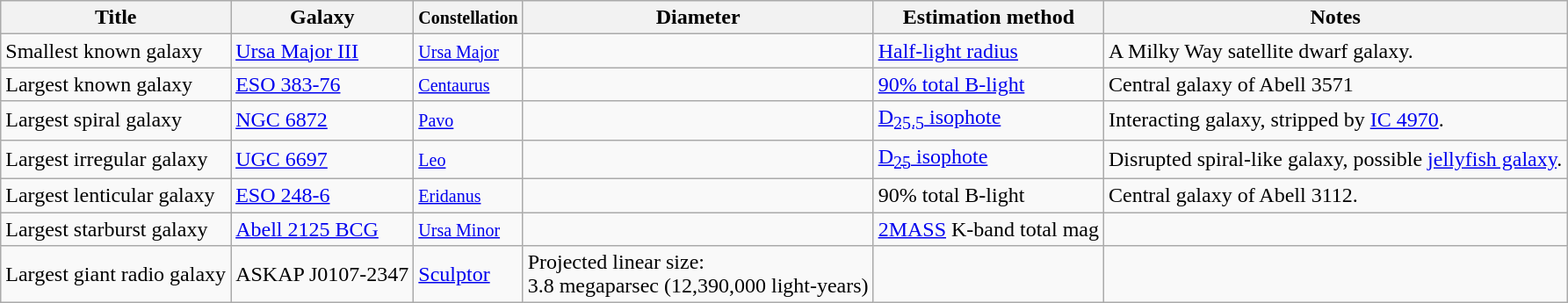<table class="wikitable">
<tr>
<th>Title</th>
<th>Galaxy</th>
<th><small>Constellation</small></th>
<th>Diameter</th>
<th>Estimation method</th>
<th>Notes</th>
</tr>
<tr>
<td>Smallest known galaxy</td>
<td><a href='#'>Ursa Major III</a></td>
<td><small><a href='#'>Ursa Major</a></small></td>
<td></td>
<td><a href='#'>Half-light radius</a></td>
<td>A Milky Way satellite dwarf galaxy.</td>
</tr>
<tr>
<td>Largest known galaxy</td>
<td><a href='#'>ESO 383-76</a></td>
<td><small><a href='#'>Centaurus</a></small></td>
<td></td>
<td><a href='#'>90% total B-light</a></td>
<td>Central galaxy of Abell 3571</td>
</tr>
<tr>
<td>Largest spiral galaxy</td>
<td><a href='#'>NGC 6872</a></td>
<td><small><a href='#'>Pavo</a></small></td>
<td></td>
<td><a href='#'>D<sub>25.5</sub> isophote</a></td>
<td>Interacting galaxy, stripped by <a href='#'>IC 4970</a>.</td>
</tr>
<tr>
<td>Largest irregular galaxy</td>
<td><a href='#'>UGC 6697</a></td>
<td><small><a href='#'>Leo</a></small></td>
<td></td>
<td><a href='#'>D<sub>25</sub> isophote</a></td>
<td>Disrupted spiral-like galaxy, possible <a href='#'>jellyfish galaxy</a>.</td>
</tr>
<tr>
<td>Largest lenticular galaxy</td>
<td><a href='#'>ESO 248-6</a></td>
<td><small><a href='#'>Eridanus</a></small></td>
<td></td>
<td>90% total B-light</td>
<td>Central galaxy of Abell 3112.</td>
</tr>
<tr>
<td>Largest starburst galaxy</td>
<td><a href='#'>Abell 2125 BCG</a></td>
<td><small><a href='#'>Ursa Minor</a></small></td>
<td></td>
<td><a href='#'>2MASS</a> K-band total mag</td>
<td></td>
</tr>
<tr>
<td>Largest giant radio galaxy</td>
<td>ASKAP J0107-2347</td>
<td><a href='#'>Sculptor</a></td>
<td>Projected linear size:<br>3.8 megaparsec
(12,390,000 light-years)</td>
<td></td>
<td></td>
</tr>
</table>
